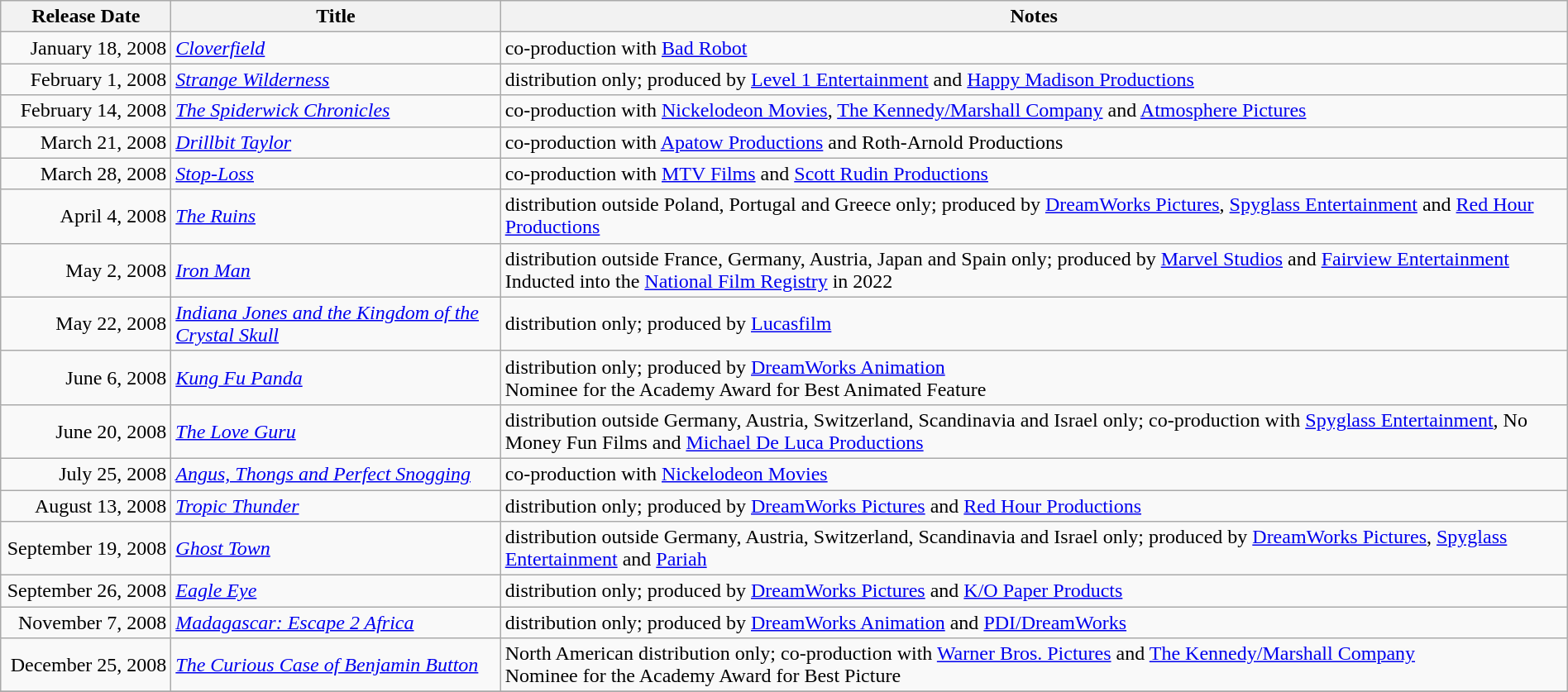<table class="wikitable sortable" style=width:100%;">
<tr>
<th scope="col" style=width:130px;">Release Date</th>
<th>Title</th>
<th>Notes</th>
</tr>
<tr>
<td style="text-align:right;">January 18, 2008</td>
<td><em><a href='#'>Cloverfield</a></em></td>
<td>co-production with <a href='#'>Bad Robot</a></td>
</tr>
<tr>
<td style="text-align:right;">February 1, 2008</td>
<td><em><a href='#'>Strange Wilderness</a></em></td>
<td>distribution only; produced by <a href='#'>Level 1 Entertainment</a> and <a href='#'>Happy Madison Productions</a></td>
</tr>
<tr>
<td style="text-align:right;">February 14, 2008</td>
<td><em><a href='#'>The Spiderwick Chronicles</a></em></td>
<td>co-production with <a href='#'>Nickelodeon Movies</a>, <a href='#'>The Kennedy/Marshall Company</a> and <a href='#'>Atmosphere Pictures</a></td>
</tr>
<tr>
<td style="text-align:right;">March 21, 2008</td>
<td><em><a href='#'>Drillbit Taylor</a></em></td>
<td>co-production with <a href='#'>Apatow Productions</a> and Roth-Arnold Productions</td>
</tr>
<tr>
<td style="text-align:right;">March 28, 2008</td>
<td><em><a href='#'>Stop-Loss</a></em></td>
<td>co-production with <a href='#'>MTV Films</a> and <a href='#'>Scott Rudin Productions</a></td>
</tr>
<tr>
<td style="text-align:right;">April 4, 2008</td>
<td><em><a href='#'>The Ruins</a></em></td>
<td>distribution outside Poland, Portugal and Greece only; produced by <a href='#'>DreamWorks Pictures</a>, <a href='#'>Spyglass Entertainment</a> and <a href='#'>Red Hour Productions</a></td>
</tr>
<tr>
<td style="text-align:right;">May 2, 2008</td>
<td><em><a href='#'>Iron Man</a></em></td>
<td>distribution outside France, Germany, Austria, Japan and Spain only; produced by <a href='#'>Marvel Studios</a> and <a href='#'>Fairview Entertainment</a><br>Inducted into the <a href='#'>National Film Registry</a> in 2022</td>
</tr>
<tr>
<td style="text-align:right;">May 22, 2008</td>
<td><em><a href='#'>Indiana Jones and the Kingdom of the Crystal Skull</a></em></td>
<td>distribution only; produced by <a href='#'>Lucasfilm</a></td>
</tr>
<tr>
<td style="text-align:right;">June 6, 2008</td>
<td><em><a href='#'>Kung Fu Panda</a></em></td>
<td>distribution only; produced by <a href='#'>DreamWorks Animation</a><br>Nominee for the Academy Award for Best Animated Feature</td>
</tr>
<tr>
<td style="text-align:right;">June 20, 2008</td>
<td><em><a href='#'>The Love Guru</a></em></td>
<td>distribution outside Germany, Austria, Switzerland, Scandinavia and Israel only; co-production with <a href='#'>Spyglass Entertainment</a>, No Money Fun Films and <a href='#'>Michael De Luca Productions</a></td>
</tr>
<tr>
<td style="text-align:right;">July 25, 2008</td>
<td><em><a href='#'>Angus, Thongs and Perfect Snogging</a></em></td>
<td>co-production with <a href='#'>Nickelodeon Movies</a></td>
</tr>
<tr>
<td style="text-align:right;">August 13, 2008</td>
<td><em><a href='#'>Tropic Thunder</a></em></td>
<td>distribution only; produced by <a href='#'>DreamWorks Pictures</a> and <a href='#'>Red Hour Productions</a></td>
</tr>
<tr>
<td style="text-align:right;">September 19, 2008</td>
<td><em><a href='#'>Ghost Town</a></em></td>
<td>distribution outside Germany, Austria, Switzerland, Scandinavia and Israel only; produced by <a href='#'>DreamWorks Pictures</a>, <a href='#'>Spyglass Entertainment</a> and <a href='#'>Pariah</a></td>
</tr>
<tr>
<td style="text-align:right;">September 26, 2008</td>
<td><em><a href='#'>Eagle Eye</a></em></td>
<td>distribution only; produced by <a href='#'>DreamWorks Pictures</a> and <a href='#'>K/O Paper Products</a></td>
</tr>
<tr>
<td style="text-align:right;">November 7, 2008</td>
<td><em><a href='#'>Madagascar: Escape 2 Africa</a></em></td>
<td>distribution only; produced by <a href='#'>DreamWorks Animation</a> and <a href='#'>PDI/DreamWorks</a></td>
</tr>
<tr>
<td style="text-align:right;">December 25, 2008</td>
<td><em><a href='#'>The Curious Case of Benjamin Button</a></em></td>
<td>North American distribution only; co-production with <a href='#'>Warner Bros. Pictures</a> and <a href='#'>The Kennedy/Marshall Company</a><br>Nominee for the Academy Award for Best Picture</td>
</tr>
<tr>
</tr>
</table>
